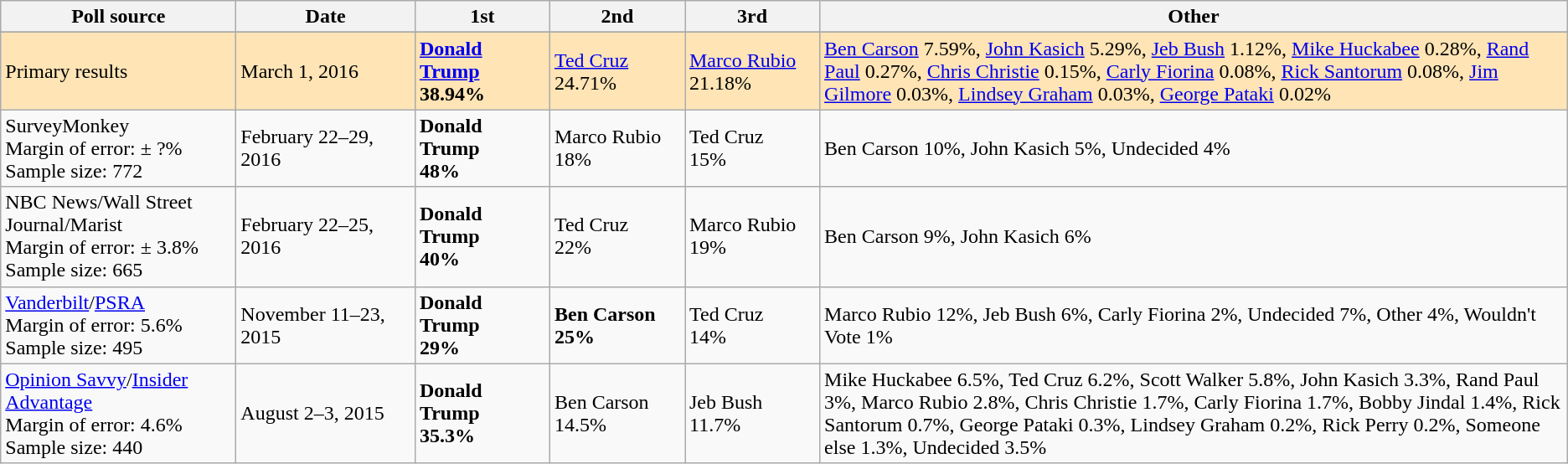<table class="wikitable">
<tr>
<th style="width:180px;">Poll source</th>
<th style="width:135px;">Date</th>
<th style="width:100px;">1st</th>
<th style="width:100px;">2nd</th>
<th style="width:100px;">3rd</th>
<th>Other</th>
</tr>
<tr>
</tr>
<tr style="background:Moccasin;">
<td>Primary results</td>
<td>March 1, 2016</td>
<td><strong><a href='#'>Donald Trump</a><br>38.94%</strong></td>
<td><a href='#'>Ted Cruz</a><br>24.71%</td>
<td><a href='#'>Marco Rubio</a><br>21.18%</td>
<td><a href='#'>Ben Carson</a> 7.59%, <a href='#'>John Kasich</a> 5.29%, <a href='#'>Jeb Bush</a> 1.12%, <a href='#'>Mike Huckabee</a> 0.28%, <a href='#'>Rand Paul</a> 0.27%, <a href='#'>Chris Christie</a> 0.15%, <a href='#'>Carly Fiorina</a> 0.08%, <a href='#'>Rick Santorum</a> 0.08%, <a href='#'>Jim Gilmore</a> 0.03%, <a href='#'>Lindsey Graham</a> 0.03%, <a href='#'>George Pataki</a> 0.02%</td>
</tr>
<tr>
<td>SurveyMonkey<br>Margin of error: ± ?%
Sample size: 772</td>
<td>February 22–29, 2016</td>
<td><strong>Donald Trump<br>48%</strong></td>
<td>Marco Rubio<br>18%</td>
<td>Ted Cruz<br>15%</td>
<td>Ben Carson 10%, John Kasich 5%, Undecided 4%</td>
</tr>
<tr>
<td>NBC News/Wall Street<br>Journal/Marist<br>Margin of error: ± 3.8%
<br>Sample size: 665</td>
<td>February 22–25, 2016</td>
<td><strong>Donald Trump<br>40%</strong></td>
<td>Ted Cruz<br>22%</td>
<td>Marco Rubio<br>19%</td>
<td>Ben Carson 9%, John Kasich 6%</td>
</tr>
<tr>
<td><a href='#'>Vanderbilt</a>/<a href='#'>PSRA</a><br>Margin of error: 5.6%
<br>Sample size: 495</td>
<td>November 11–23, 2015</td>
<td><strong>Donald Trump<br>29%</strong></td>
<td><strong>Ben Carson<br>25%</strong></td>
<td>Ted Cruz<br>14%</td>
<td>Marco Rubio 12%, Jeb Bush 6%, Carly Fiorina 2%, Undecided 7%, Other 4%, Wouldn't Vote 1%</td>
</tr>
<tr>
<td><a href='#'>Opinion Savvy</a>/<a href='#'>Insider Advantage</a><br>Margin of error: 4.6%
<br>Sample size: 440</td>
<td>August 2–3, 2015</td>
<td><strong>Donald Trump<br>35.3%</strong></td>
<td>Ben Carson<br>14.5%</td>
<td>Jeb Bush<br>11.7%</td>
<td>Mike Huckabee 6.5%, Ted Cruz 6.2%, Scott Walker 5.8%, John Kasich 3.3%, Rand Paul 3%, Marco Rubio 2.8%, Chris Christie 1.7%, Carly Fiorina 1.7%, Bobby Jindal 1.4%, Rick Santorum 0.7%, George Pataki 0.3%, Lindsey Graham 0.2%, Rick Perry 0.2%, Someone else 1.3%, Undecided 3.5%</td>
</tr>
</table>
